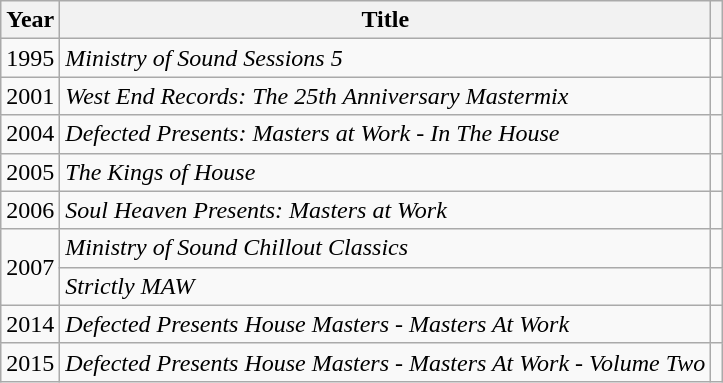<table class="wikitable sortable">
<tr>
<th>Year</th>
<th>Title</th>
<th class="unsortable"></th>
</tr>
<tr>
<td>1995</td>
<td><em>Ministry of Sound Sessions 5</em></td>
<td></td>
</tr>
<tr>
<td>2001</td>
<td><em>West End Records: The 25th Anniversary Mastermix</em></td>
<td></td>
</tr>
<tr>
<td>2004</td>
<td><em>Defected Presents: Masters at Work - In The House</em></td>
<td></td>
</tr>
<tr>
<td>2005</td>
<td><em>The Kings of House</em></td>
<td></td>
</tr>
<tr>
<td>2006</td>
<td><em>Soul Heaven Presents: Masters at Work</em></td>
<td></td>
</tr>
<tr>
<td rowspan="2">2007</td>
<td><em>Ministry of Sound Chillout Classics</em></td>
<td></td>
</tr>
<tr>
<td><em>Strictly MAW</em></td>
<td></td>
</tr>
<tr>
<td>2014</td>
<td><em>Defected Presents House Masters - Masters At Work</em></td>
<td></td>
</tr>
<tr>
<td>2015</td>
<td><em>Defected Presents House Masters - Masters At Work - Volume Two</em></td>
<td></td>
</tr>
</table>
